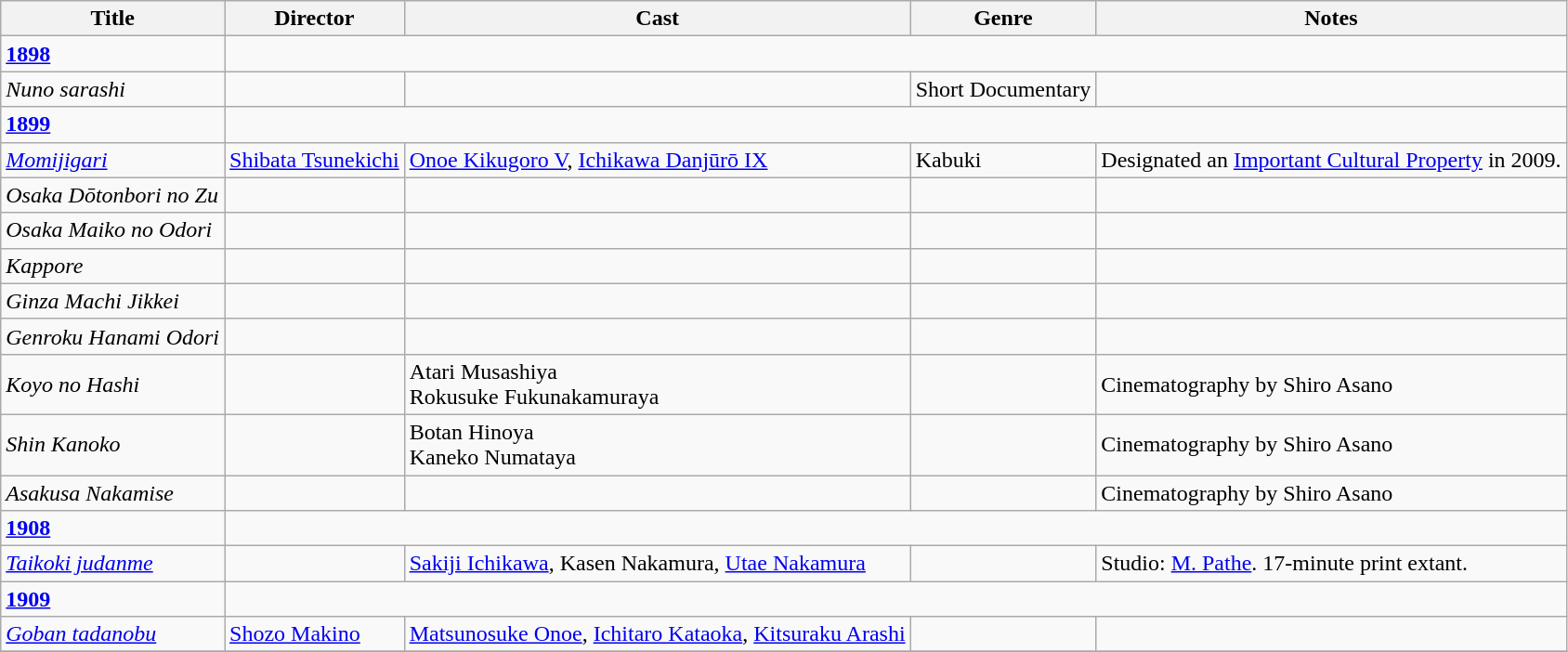<table class="wikitable">
<tr>
<th>Title</th>
<th>Director</th>
<th>Cast</th>
<th>Genre</th>
<th>Notes</th>
</tr>
<tr>
<td><strong><a href='#'>1898</a></strong></td>
</tr>
<tr>
<td><em>Nuno sarashi</em></td>
<td></td>
<td></td>
<td>Short Documentary</td>
<td></td>
</tr>
<tr>
<td><strong><a href='#'>1899</a></strong></td>
</tr>
<tr>
<td><em><a href='#'>Momijigari</a></em></td>
<td><a href='#'>Shibata Tsunekichi</a></td>
<td><a href='#'>Onoe Kikugoro V</a>, <a href='#'>Ichikawa Danjūrō IX</a></td>
<td>Kabuki</td>
<td>Designated an <a href='#'>Important Cultural Property</a> in 2009.</td>
</tr>
<tr>
<td><em>Osaka Dōtonbori no Zu</em></td>
<td></td>
<td></td>
<td></td>
<td></td>
</tr>
<tr>
<td><em>Osaka Maiko no Odori</em></td>
<td></td>
<td></td>
<td></td>
<td></td>
</tr>
<tr>
<td><em>Kappore</em></td>
<td></td>
<td></td>
<td></td>
<td></td>
</tr>
<tr>
<td><em>Ginza Machi Jikkei</em></td>
<td></td>
<td></td>
<td></td>
<td></td>
</tr>
<tr>
<td><em>Genroku Hanami Odori</em></td>
<td></td>
<td></td>
<td></td>
<td></td>
</tr>
<tr>
<td><em>Koyo no Hashi</em></td>
<td></td>
<td>Atari Musashiya<br>Rokusuke Fukunakamuraya</td>
<td></td>
<td>Cinematography by Shiro Asano</td>
</tr>
<tr>
<td><em>Shin Kanoko</em></td>
<td></td>
<td>Botan Hinoya<br>Kaneko Numataya</td>
<td></td>
<td>Cinematography by Shiro Asano</td>
</tr>
<tr>
<td><em>Asakusa Nakamise</em></td>
<td></td>
<td></td>
<td></td>
<td>Cinematography by Shiro Asano</td>
</tr>
<tr>
<td><strong><a href='#'>1908</a></strong></td>
</tr>
<tr>
<td><em><a href='#'>Taikoki judanme</a></em></td>
<td></td>
<td><a href='#'>Sakiji Ichikawa</a>, Kasen Nakamura, <a href='#'>Utae Nakamura</a></td>
<td></td>
<td>Studio: <a href='#'>M. Pathe</a>. 17-minute print extant.</td>
</tr>
<tr>
<td><strong><a href='#'>1909</a></strong></td>
</tr>
<tr>
<td><em><a href='#'>Goban tadanobu</a></em></td>
<td><a href='#'>Shozo Makino</a></td>
<td><a href='#'>Matsunosuke Onoe</a>, <a href='#'>Ichitaro Kataoka</a>, <a href='#'>Kitsuraku Arashi</a></td>
<td></td>
<td></td>
</tr>
<tr>
</tr>
</table>
